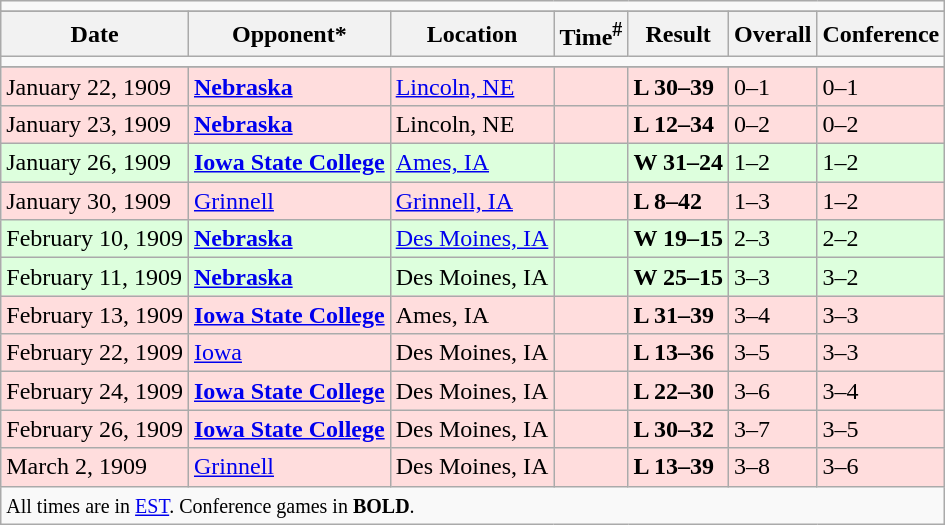<table class="wikitable">
<tr>
<td colspan=8></td>
</tr>
<tr>
</tr>
<tr>
<th>Date</th>
<th>Opponent*</th>
<th>Location</th>
<th>Time<sup>#</sup></th>
<th>Result</th>
<th>Overall</th>
<th>Conference</th>
</tr>
<tr>
<td colspan=8></td>
</tr>
<tr style="background: ">
</tr>
<tr>
</tr>
<tr style="background:#ffdddd; ">
<td>January 22, 1909</td>
<td><strong><a href='#'>Nebraska</a></strong></td>
<td><a href='#'>Lincoln, NE</a></td>
<td></td>
<td><strong> L 30–39</strong></td>
<td>0–1</td>
<td>0–1</td>
</tr>
<tr style="background:#ffdddd; ">
<td>January 23, 1909</td>
<td><strong><a href='#'>Nebraska</a></strong></td>
<td>Lincoln, NE</td>
<td></td>
<td><strong> L 12–34</strong></td>
<td>0–2</td>
<td>0–2</td>
</tr>
<tr style="background:#ddffdd; ">
<td>January 26, 1909</td>
<td><strong><a href='#'>Iowa State College</a></strong></td>
<td><a href='#'>Ames, IA</a></td>
<td></td>
<td><strong>W 31–24</strong></td>
<td>1–2</td>
<td>1–2</td>
</tr>
<tr style="background:#ffdddd; ">
<td>January 30, 1909</td>
<td><a href='#'>Grinnell</a></td>
<td><a href='#'>Grinnell, IA</a></td>
<td></td>
<td><strong>L 8–42</strong></td>
<td>1–3</td>
<td>1–2</td>
</tr>
<tr style="background:#ddffdd; ">
<td>February 10, 1909</td>
<td><strong><a href='#'>Nebraska</a></strong></td>
<td><a href='#'>Des Moines, IA</a></td>
<td></td>
<td><strong>W 19–15</strong></td>
<td>2–3</td>
<td>2–2</td>
</tr>
<tr style="background:#ddffdd; ">
<td>February 11, 1909</td>
<td><strong><a href='#'>Nebraska</a></strong></td>
<td>Des Moines, IA</td>
<td></td>
<td><strong>W 25–15</strong></td>
<td>3–3</td>
<td>3–2</td>
</tr>
<tr style="background:#ffdddd; ">
<td>February 13, 1909</td>
<td><strong><a href='#'>Iowa State College</a></strong></td>
<td>Ames, IA</td>
<td></td>
<td><strong>L 31–39</strong></td>
<td>3–4</td>
<td>3–3</td>
</tr>
<tr style="background:#ffdddd; ">
<td>February 22, 1909</td>
<td><a href='#'>Iowa</a></td>
<td>Des Moines, IA</td>
<td></td>
<td><strong>L 13–36</strong></td>
<td>3–5</td>
<td>3–3</td>
</tr>
<tr style="background:#ffdddd; ">
<td>February 24, 1909</td>
<td><strong><a href='#'>Iowa State College</a></strong></td>
<td>Des Moines, IA</td>
<td></td>
<td><strong>L 22–30</strong></td>
<td>3–6</td>
<td>3–4</td>
</tr>
<tr style="background:#ffdddd; ">
<td>February 26, 1909</td>
<td><strong><a href='#'>Iowa State College</a></strong></td>
<td>Des Moines, IA</td>
<td></td>
<td><strong>L 30–32</strong></td>
<td>3–7</td>
<td>3–5</td>
</tr>
<tr style="background:#ffdddd; ">
<td>March 2, 1909</td>
<td><a href='#'>Grinnell</a></td>
<td>Des Moines, IA</td>
<td></td>
<td><strong>L 13–39</strong></td>
<td>3–8</td>
<td>3–6</td>
</tr>
<tr>
<td colspan=8><small>All times are in <a href='#'>EST</a>. Conference games in <strong>BOLD</strong>.</small></td>
</tr>
</table>
